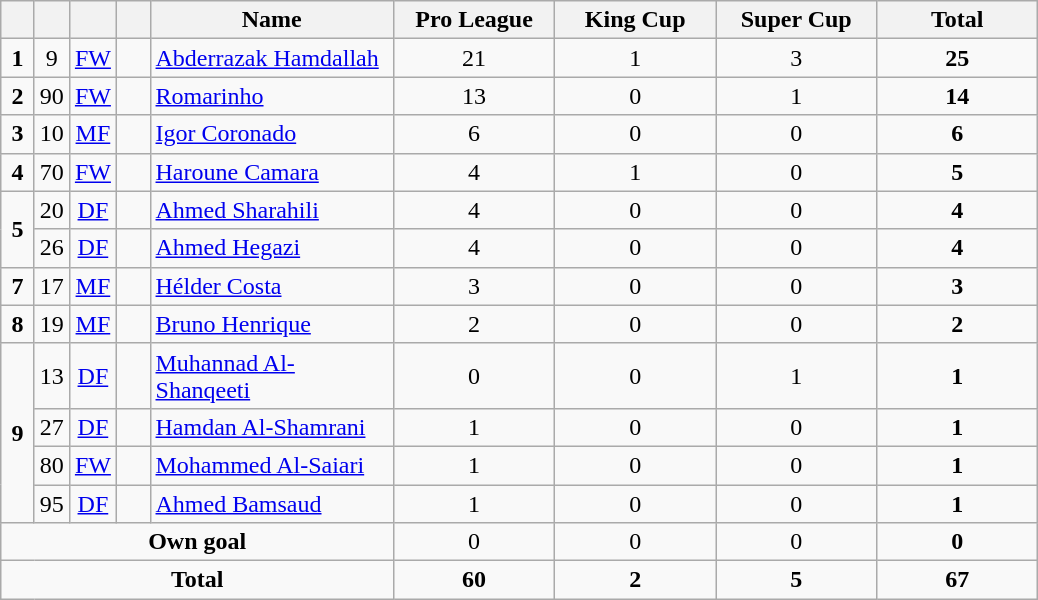<table class="wikitable" style="text-align:center">
<tr>
<th width=15></th>
<th width=15></th>
<th width=15></th>
<th width=15></th>
<th width=155>Name</th>
<th width=100>Pro League</th>
<th width=100>King Cup</th>
<th width=100>Super Cup</th>
<th width=100>Total</th>
</tr>
<tr>
<td><strong>1</strong></td>
<td>9</td>
<td><a href='#'>FW</a></td>
<td></td>
<td align=left><a href='#'>Abderrazak Hamdallah</a></td>
<td>21</td>
<td>1</td>
<td>3</td>
<td><strong>25</strong></td>
</tr>
<tr>
<td><strong>2</strong></td>
<td>90</td>
<td><a href='#'>FW</a></td>
<td></td>
<td align=left><a href='#'>Romarinho</a></td>
<td>13</td>
<td>0</td>
<td>1</td>
<td><strong>14</strong></td>
</tr>
<tr>
<td><strong>3</strong></td>
<td>10</td>
<td><a href='#'>MF</a></td>
<td></td>
<td align=left><a href='#'>Igor Coronado</a></td>
<td>6</td>
<td>0</td>
<td>0</td>
<td><strong>6</strong></td>
</tr>
<tr>
<td><strong>4</strong></td>
<td>70</td>
<td><a href='#'>FW</a></td>
<td></td>
<td align=left><a href='#'>Haroune Camara</a></td>
<td>4</td>
<td>1</td>
<td>0</td>
<td><strong>5</strong></td>
</tr>
<tr>
<td rowspan=2><strong>5</strong></td>
<td>20</td>
<td><a href='#'>DF</a></td>
<td></td>
<td align=left><a href='#'>Ahmed Sharahili</a></td>
<td>4</td>
<td>0</td>
<td>0</td>
<td><strong>4</strong></td>
</tr>
<tr>
<td>26</td>
<td><a href='#'>DF</a></td>
<td></td>
<td align=left><a href='#'>Ahmed Hegazi</a></td>
<td>4</td>
<td>0</td>
<td>0</td>
<td><strong>4</strong></td>
</tr>
<tr>
<td><strong>7</strong></td>
<td>17</td>
<td><a href='#'>MF</a></td>
<td></td>
<td align=left><a href='#'>Hélder Costa</a></td>
<td>3</td>
<td>0</td>
<td>0</td>
<td><strong>3</strong></td>
</tr>
<tr>
<td><strong>8</strong></td>
<td>19</td>
<td><a href='#'>MF</a></td>
<td></td>
<td align=left><a href='#'>Bruno Henrique</a></td>
<td>2</td>
<td>0</td>
<td>0</td>
<td><strong>2</strong></td>
</tr>
<tr>
<td rowspan=4><strong>9</strong></td>
<td>13</td>
<td><a href='#'>DF</a></td>
<td></td>
<td align=left><a href='#'>Muhannad Al-Shanqeeti</a></td>
<td>0</td>
<td>0</td>
<td>1</td>
<td><strong>1</strong></td>
</tr>
<tr>
<td>27</td>
<td><a href='#'>DF</a></td>
<td></td>
<td align=left><a href='#'>Hamdan Al-Shamrani</a></td>
<td>1</td>
<td>0</td>
<td>0</td>
<td><strong>1</strong></td>
</tr>
<tr>
<td>80</td>
<td><a href='#'>FW</a></td>
<td></td>
<td align=left><a href='#'>Mohammed Al-Saiari</a></td>
<td>1</td>
<td>0</td>
<td>0</td>
<td><strong>1</strong></td>
</tr>
<tr>
<td>95</td>
<td><a href='#'>DF</a></td>
<td></td>
<td align=left><a href='#'>Ahmed Bamsaud</a></td>
<td>1</td>
<td>0</td>
<td>0</td>
<td><strong>1</strong></td>
</tr>
<tr>
<td colspan=5><strong>Own goal</strong></td>
<td>0</td>
<td>0</td>
<td>0</td>
<td><strong>0</strong></td>
</tr>
<tr>
<td colspan=5><strong>Total</strong></td>
<td><strong>60</strong></td>
<td><strong>2</strong></td>
<td><strong>5</strong></td>
<td><strong>67</strong></td>
</tr>
</table>
